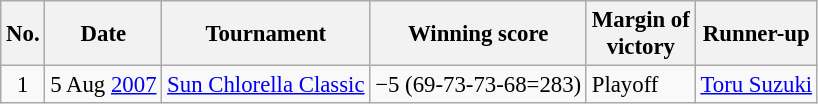<table class="wikitable" style="font-size:95%;">
<tr>
<th>No.</th>
<th>Date</th>
<th>Tournament</th>
<th>Winning score</th>
<th>Margin of<br>victory</th>
<th>Runner-up</th>
</tr>
<tr>
<td align=center>1</td>
<td align=right>5 Aug <a href='#'>2007</a></td>
<td><a href='#'>Sun Chlorella Classic</a></td>
<td>−5 (69-73-73-68=283)</td>
<td>Playoff</td>
<td> <a href='#'>Toru Suzuki</a></td>
</tr>
</table>
